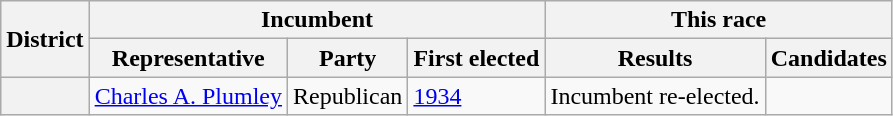<table class=wikitable>
<tr>
<th rowspan=2>District</th>
<th colspan=3>Incumbent</th>
<th colspan=2>This race</th>
</tr>
<tr>
<th>Representative</th>
<th>Party</th>
<th>First elected</th>
<th>Results</th>
<th>Candidates</th>
</tr>
<tr>
<th></th>
<td><a href='#'>Charles A. Plumley</a></td>
<td>Republican</td>
<td><a href='#'>1934</a></td>
<td>Incumbent re-elected.</td>
<td nowrap></td>
</tr>
</table>
